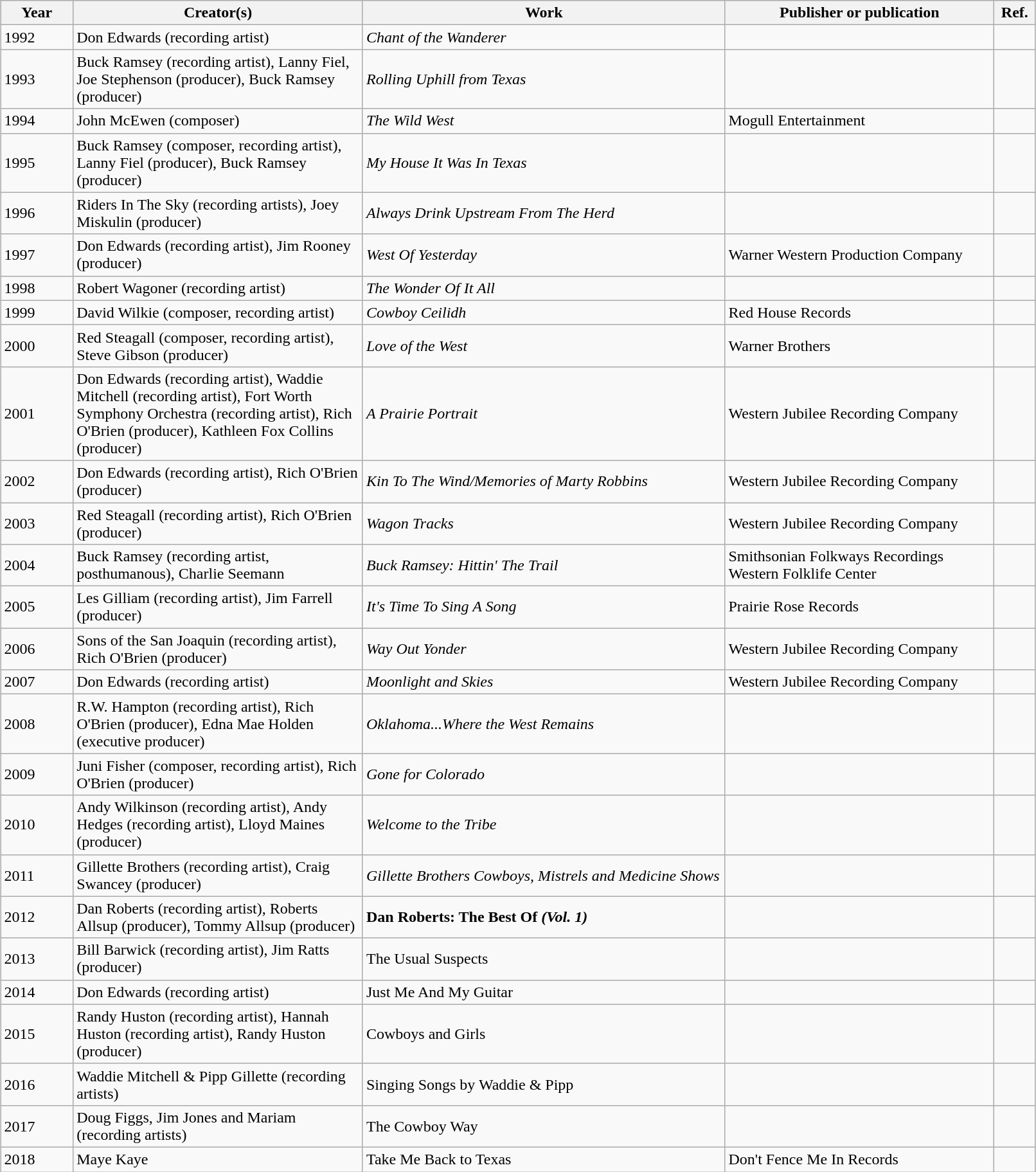<table class="sortable wikitable" width="85%" cellpadding="5" style="margin: 1em auto 1em auto">
<tr>
<th width="7%" scope="col">Year</th>
<th width="28%" scope="col">Creator(s)</th>
<th width="35%" scope="col">Work</th>
<th width="26%" scope="col">Publisher or publication</th>
<th width="4%" scope="col" class="unsortable">Ref.</th>
</tr>
<tr>
<td>1992</td>
<td>Don Edwards (recording artist)</td>
<td><em>Chant of the Wanderer</em></td>
<td></td>
<td></td>
</tr>
<tr>
<td>1993</td>
<td>Buck Ramsey (recording artist), Lanny Fiel, Joe Stephenson (producer), Buck Ramsey (producer)</td>
<td><em>Rolling Uphill from Texas</em></td>
<td></td>
</tr>
<tr>
<td>1994</td>
<td>John McEwen (composer)</td>
<td><em>The Wild West</em></td>
<td>Mogull Entertainment</td>
<td></td>
</tr>
<tr>
<td>1995</td>
<td>Buck Ramsey (composer, recording artist), Lanny Fiel (producer), Buck Ramsey (producer)</td>
<td><em>My House It Was In Texas</em></td>
<td></td>
<td></td>
</tr>
<tr>
<td>1996</td>
<td>Riders In The Sky (recording artists), Joey Miskulin (producer)</td>
<td><em>Always Drink Upstream From The Herd</em></td>
<td></td>
<td></td>
</tr>
<tr>
<td>1997</td>
<td>Don Edwards (recording artist), Jim Rooney (producer)</td>
<td><em>West Of Yesterday</em></td>
<td>Warner Western Production Company</td>
<td></td>
</tr>
<tr>
<td>1998</td>
<td>Robert Wagoner (recording artist)</td>
<td><em>The Wonder Of It All</em></td>
<td></td>
<td></td>
</tr>
<tr>
<td>1999</td>
<td>David Wilkie (composer, recording artist)</td>
<td><em>Cowboy Ceilidh</em></td>
<td>Red House Records</td>
<td></td>
</tr>
<tr>
<td>2000</td>
<td>Red Steagall (composer, recording artist), Steve Gibson (producer)</td>
<td><em>Love of the West</em></td>
<td>Warner Brothers</td>
<td></td>
</tr>
<tr>
<td>2001</td>
<td>Don Edwards (recording artist), Waddie Mitchell (recording artist), Fort Worth Symphony Orchestra (recording artist), Rich O'Brien (producer), Kathleen Fox Collins (producer)</td>
<td><em>A Prairie Portrait</em></td>
<td>Western Jubilee Recording Company</td>
<td></td>
</tr>
<tr>
<td>2002</td>
<td>Don Edwards (recording artist), Rich O'Brien (producer)</td>
<td><em>Kin To The Wind/Memories of Marty Robbins</em></td>
<td>Western Jubilee Recording Company</td>
<td></td>
</tr>
<tr>
<td>2003</td>
<td>Red Steagall (recording artist), Rich O'Brien (producer)</td>
<td><em>Wagon Tracks</em></td>
<td>Western Jubilee Recording Company</td>
<td></td>
</tr>
<tr>
<td>2004</td>
<td>Buck Ramsey (recording artist, posthumanous), Charlie Seemann</td>
<td><em>Buck Ramsey: Hittin' The Trail</em></td>
<td>Smithsonian Folkways Recordings<br>Western Folklife Center</td>
<td></td>
</tr>
<tr>
<td>2005</td>
<td>Les Gilliam (recording artist), Jim Farrell (producer)</td>
<td><em>It's Time To Sing A Song</em></td>
<td>Prairie Rose Records</td>
<td></td>
</tr>
<tr>
<td>2006</td>
<td>Sons of the San Joaquin (recording artist), Rich O'Brien (producer)</td>
<td><em>Way Out Yonder</em></td>
<td>Western Jubilee Recording Company</td>
<td></td>
</tr>
<tr>
<td>2007</td>
<td>Don Edwards (recording artist)</td>
<td><em>Moonlight and Skies</em></td>
<td>Western Jubilee Recording Company</td>
<td></td>
</tr>
<tr>
<td>2008</td>
<td>R.W. Hampton (recording artist), Rich O'Brien (producer), Edna Mae Holden (executive producer)</td>
<td><em>Oklahoma...Where the West Remains</em></td>
<td></td>
<td></td>
</tr>
<tr>
<td>2009</td>
<td>Juni Fisher (composer, recording artist), Rich O'Brien (producer)</td>
<td><em>Gone for Colorado</em></td>
<td></td>
<td></td>
</tr>
<tr>
<td>2010</td>
<td>Andy Wilkinson (recording artist), Andy Hedges (recording artist), Lloyd Maines (producer)</td>
<td><em>Welcome to the Tribe</em></td>
<td></td>
<td></td>
</tr>
<tr>
<td>2011</td>
<td>Gillette Brothers (recording artist), Craig Swancey (producer)</td>
<td><em>Gillette Brothers Cowboys, Mistrels and Medicine Shows</em></td>
<td></td>
<td></td>
</tr>
<tr>
<td>2012</td>
<td>Dan Roberts (recording artist), Roberts Allsup (producer), Tommy Allsup (producer)</td>
<td><strong>Dan Roberts: The Best Of<em> (Vol. 1)</td>
<td></td>
</tr>
<tr>
<td>2013</td>
<td>Bill Barwick (recording artist), Jim Ratts (producer)</td>
<td></em>The Usual Suspects<em></td>
<td></td>
<td></td>
</tr>
<tr>
<td>2014</td>
<td>Don Edwards (recording artist)</td>
<td></em>Just Me And My Guitar<em></td>
<td></td>
<td></td>
</tr>
<tr>
<td>2015</td>
<td>Randy Huston (recording artist), Hannah Huston (recording artist), Randy Huston (producer)</td>
<td></em>Cowboys and Girls<em></td>
<td></td>
<td></td>
</tr>
<tr>
<td>2016</td>
<td>Waddie Mitchell & Pipp Gillette (recording artists)</td>
<td></em>Singing Songs by Waddie & Pipp<em></td>
<td></td>
<td></td>
</tr>
<tr>
<td>2017</td>
<td>Doug Figgs, Jim Jones and Mariam (recording artists)</td>
<td></em>The Cowboy Way<em></td>
<td></td>
<td></td>
</tr>
<tr>
<td>2018</td>
<td>Maye Kaye</td>
<td></em>Take Me Back to Texas<em></td>
<td>Don't Fence Me In Records</td>
<td></td>
</tr>
</table>
